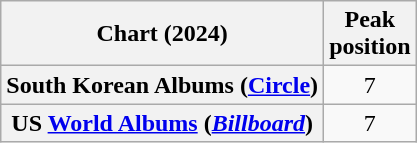<table class="wikitable sortable plainrowheaders" style="text-align:center">
<tr>
<th scope="col">Chart (2024)</th>
<th scope="col">Peak<br>position</th>
</tr>
<tr>
<th scope="row">South Korean Albums (<a href='#'>Circle</a>)</th>
<td>7</td>
</tr>
<tr>
<th scope="row">US <a href='#'>World Albums</a> (<em><a href='#'>Billboard</a></em>)</th>
<td>7</td>
</tr>
</table>
